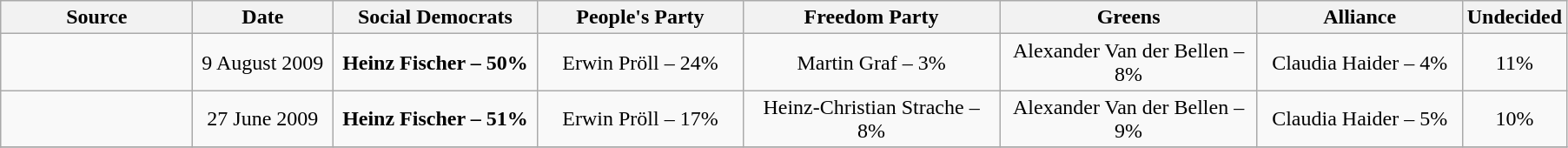<table class="wikitable sortable" border="1">
<tr>
<th style="width:140px">Source</th>
<th style="width:100px">Date</th>
<th style="width:150px">Social Democrats</th>
<th style="width:150px">People's Party</th>
<th style="width:190px">Freedom Party</th>
<th style="width:190px">Greens</th>
<th style="width:150px">Alliance</th>
<th style="width:40px">Undecided</th>
</tr>
<tr>
<td></td>
<td align="center">9 August 2009</td>
<td align="center"><strong>Heinz Fischer – 50%</strong></td>
<td align="center">Erwin Pröll – 24%</td>
<td align="center">Martin Graf – 3%</td>
<td align="center">Alexander Van der Bellen – 8%</td>
<td align="center">Claudia Haider – 4%</td>
<td align="center">11%</td>
</tr>
<tr>
<td></td>
<td align="center">27 June 2009</td>
<td align="center"><strong>Heinz Fischer – 51%</strong></td>
<td align="center">Erwin Pröll – 17%</td>
<td align="center">Heinz-Christian Strache – 8%</td>
<td align="center">Alexander Van der Bellen – 9%</td>
<td align="center">Claudia Haider – 5%</td>
<td align="center">10%</td>
</tr>
<tr>
</tr>
</table>
